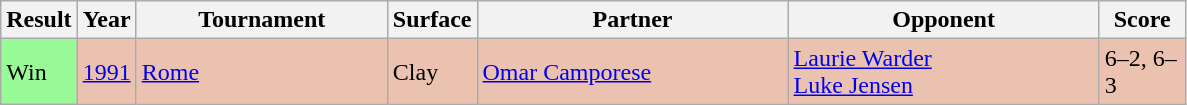<table class="sortable wikitable">
<tr>
<th style="width:40px">Result</th>
<th>Year</th>
<th style="width:160px">Tournament</th>
<th>Surface</th>
<th width=200>Partner</th>
<th width=200>Opponent</th>
<th width=50>Score</th>
</tr>
<tr bgcolor=ebc2af>
<td style="background:#98fb98;">Win</td>
<td><a href='#'>1991</a></td>
<td><a href='#'>Rome</a></td>
<td>Clay</td>
<td> <a href='#'>Omar Camporese </a></td>
<td> <a href='#'>Laurie Warder</a><br> <a href='#'>Luke Jensen</a></td>
<td>6–2, 6–3</td>
</tr>
</table>
